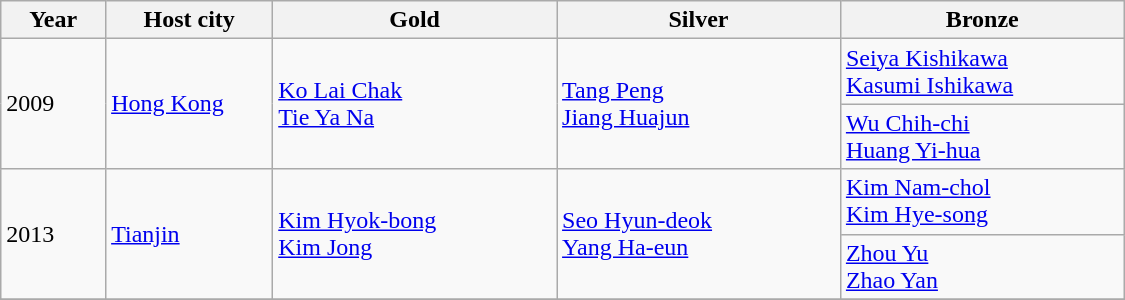<table class="wikitable" style="text-align: left; width: 750px;">
<tr>
<th width="60">Year</th>
<th width="100">Host city</th>
<th width="175">Gold</th>
<th width="175">Silver</th>
<th width="175">Bronze</th>
</tr>
<tr>
<td rowspan=2>2009</td>
<td rowspan=2><a href='#'>Hong Kong</a></td>
<td rowspan=2> <a href='#'>Ko Lai Chak</a><br> <a href='#'>Tie Ya Na</a></td>
<td rowspan=2> <a href='#'>Tang Peng</a><br> <a href='#'>Jiang Huajun</a></td>
<td> <a href='#'>Seiya Kishikawa</a><br> <a href='#'>Kasumi Ishikawa</a></td>
</tr>
<tr>
<td> <a href='#'>Wu Chih-chi</a><br> <a href='#'>Huang Yi-hua</a></td>
</tr>
<tr>
<td rowspan=2>2013</td>
<td rowspan=2><a href='#'>Tianjin</a></td>
<td rowspan=2> <a href='#'>Kim Hyok-bong</a><br> <a href='#'>Kim Jong</a></td>
<td rowspan=2> <a href='#'>Seo Hyun-deok</a><br> <a href='#'>Yang Ha-eun</a></td>
<td> <a href='#'>Kim Nam-chol</a><br> <a href='#'>Kim Hye-song</a></td>
</tr>
<tr>
<td> <a href='#'>Zhou Yu</a><br> <a href='#'>Zhao Yan</a></td>
</tr>
<tr>
</tr>
</table>
